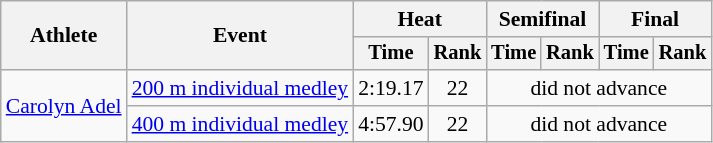<table class=wikitable style="font-size:90%">
<tr>
<th rowspan="2">Athlete</th>
<th rowspan="2">Event</th>
<th colspan="2">Heat</th>
<th colspan="2">Semifinal</th>
<th colspan="2">Final</th>
</tr>
<tr style="font-size:95%">
<th>Time</th>
<th>Rank</th>
<th>Time</th>
<th>Rank</th>
<th>Time</th>
<th>Rank</th>
</tr>
<tr align=center>
<td align=left rowspan=2><a href='#'>Carolyn Adel</a></td>
<td align=left><a href='#'>200 m individual medley</a></td>
<td>2:19.17</td>
<td>22</td>
<td colspan=4>did not advance</td>
</tr>
<tr align=center>
<td align=left><a href='#'>400 m individual medley</a></td>
<td>4:57.90</td>
<td>22</td>
<td colspan=4>did not advance</td>
</tr>
</table>
